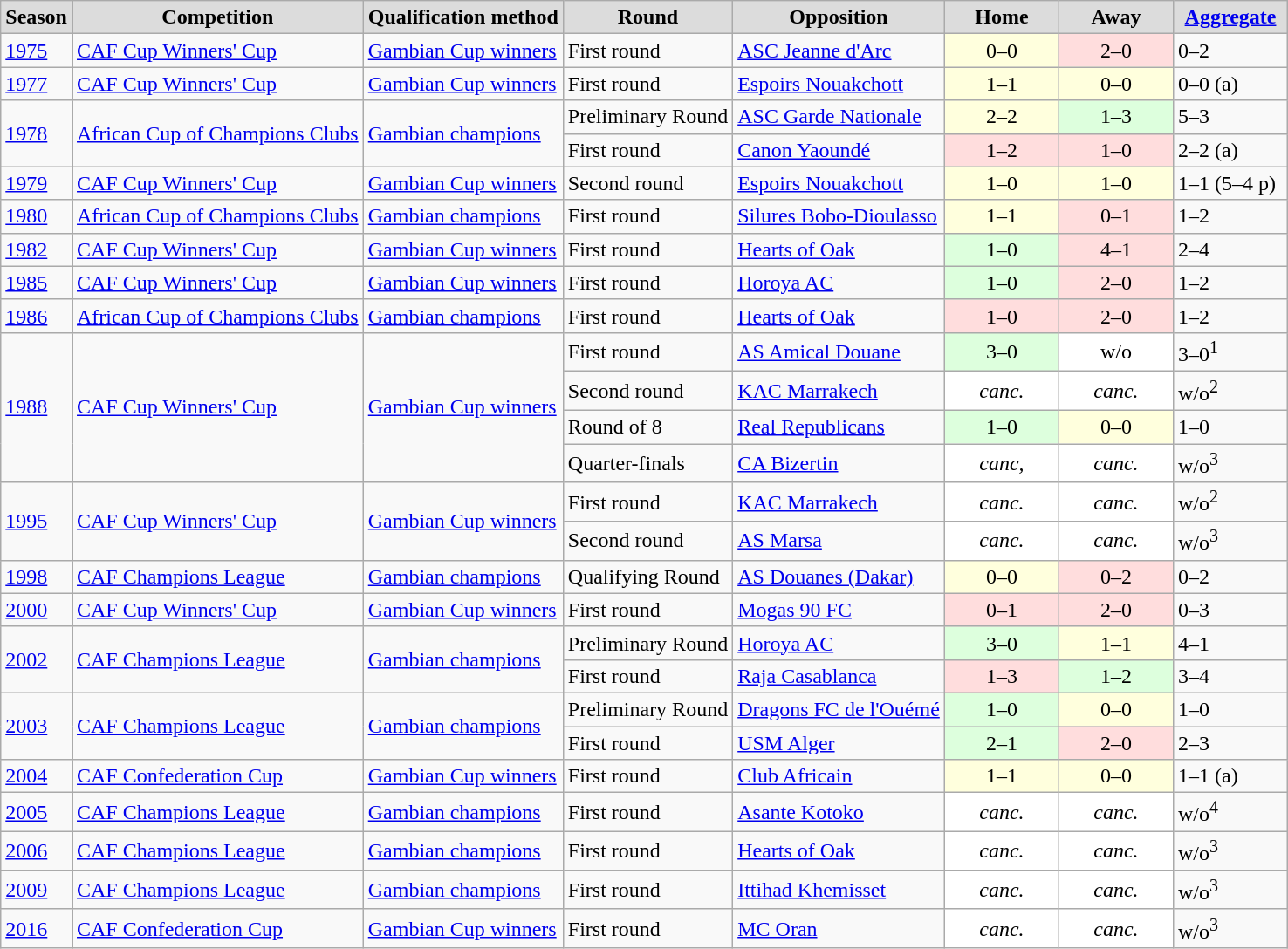<table class="sortable plainrowheaders wikitable">
<tr>
<th style="background:#DCDCDC">Season</th>
<th style="background:#DCDCDC">Competition</th>
<th style="background:#DCDCDC">Qualification method</th>
<th style="background:#DCDCDC">Round</th>
<th style="background:#DCDCDC">Opposition</th>
<th width="80" style="background:#DCDCDC">Home</th>
<th width="80" style="background:#DCDCDC">Away</th>
<th width="80" style="background:#DCDCDC"><a href='#'>Aggregate</a></th>
</tr>
<tr>
<td><a href='#'>1975</a></td>
<td><a href='#'>CAF Cup Winners' Cup</a></td>
<td><a href='#'>Gambian Cup winners</a></td>
<td align=left>First round</td>
<td align=left> <a href='#'>ASC Jeanne d'Arc</a></td>
<td style="background:#ffd; text-align:center">0–0</td>
<td style="background:#fdd; text-align:center">2–0</td>
<td>0–2</td>
</tr>
<tr>
<td><a href='#'>1977</a></td>
<td><a href='#'>CAF Cup Winners' Cup</a></td>
<td><a href='#'>Gambian Cup winners</a></td>
<td align=left>First round</td>
<td align=left> <a href='#'>Espoirs Nouakchott</a></td>
<td style="background:#ffd; text-align:center">1–1</td>
<td style="background:#ffd; text-align:center">0–0</td>
<td>0–0 (a)</td>
</tr>
<tr>
<td rowspan=2><a href='#'>1978</a></td>
<td rowspan=2><a href='#'>African Cup of Champions Clubs</a></td>
<td rowspan=2><a href='#'>Gambian champions</a></td>
<td align=left>Preliminary Round</td>
<td align=left> <a href='#'>ASC Garde Nationale</a></td>
<td style="background:#ffd; text-align:center">2–2</td>
<td style="background:#dfd; text-align:center">1–3</td>
<td>5–3</td>
</tr>
<tr>
<td align=left>First round</td>
<td align=left> <a href='#'>Canon Yaoundé</a></td>
<td style="background:#fdd; text-align:center">1–2</td>
<td style="background:#fdd; text-align:center">1–0</td>
<td>2–2 (a)</td>
</tr>
<tr>
<td><a href='#'>1979</a></td>
<td><a href='#'>CAF Cup Winners' Cup</a></td>
<td><a href='#'>Gambian Cup winners</a></td>
<td align=left>Second round</td>
<td align=left> <a href='#'>Espoirs Nouakchott</a></td>
<td style="background:#ffd; text-align:center">1–0</td>
<td style="background:#ffd; text-align:center">1–0</td>
<td>1–1 (5–4 p)</td>
</tr>
<tr>
<td><a href='#'>1980</a></td>
<td><a href='#'>African Cup of Champions Clubs</a></td>
<td><a href='#'>Gambian champions</a></td>
<td align=left>First round</td>
<td align=left> <a href='#'>Silures Bobo-Dioulasso</a></td>
<td style="background:#ffd; text-align:center">1–1</td>
<td style="background:#fdd; text-align:center">0–1</td>
<td>1–2</td>
</tr>
<tr>
<td><a href='#'>1982</a></td>
<td><a href='#'>CAF Cup Winners' Cup</a></td>
<td><a href='#'>Gambian Cup winners</a></td>
<td align=left>First round</td>
<td align=left> <a href='#'>Hearts of Oak</a></td>
<td style="background:#dfd; text-align:center">1–0</td>
<td style="background:#fdd; text-align:center">4–1</td>
<td>2–4</td>
</tr>
<tr>
<td><a href='#'>1985</a></td>
<td><a href='#'>CAF Cup Winners' Cup</a></td>
<td><a href='#'>Gambian Cup winners</a></td>
<td align=left>First round</td>
<td align=left> <a href='#'>Horoya AC</a></td>
<td style="background:#dfd; text-align:center">1–0</td>
<td style="background:#fdd; text-align:center">2–0</td>
<td>1–2</td>
</tr>
<tr>
<td><a href='#'>1986</a></td>
<td><a href='#'>African Cup of Champions Clubs</a></td>
<td><a href='#'>Gambian champions</a></td>
<td align=left>First round</td>
<td align=left> <a href='#'>Hearts of Oak</a></td>
<td style="background:#fdd; text-align:center">1–0</td>
<td style="background:#fdd; text-align:center">2–0</td>
<td>1–2</td>
</tr>
<tr>
<td rowspan=4><a href='#'>1988</a></td>
<td rowspan=4><a href='#'>CAF Cup Winners' Cup</a></td>
<td rowspan=4><a href='#'>Gambian Cup winners</a></td>
<td align=left>First round</td>
<td align=left> <a href='#'>AS Amical Douane</a></td>
<td style="background:#dfd; text-align:center">3–0</td>
<td style="background:#fff; text-align:center">w/o</td>
<td>3–0<sup>1</sup></td>
</tr>
<tr>
<td align=left>Second round</td>
<td align=left> <a href='#'>KAC Marrakech</a></td>
<td style="background:#fff; text-align:center"><em>canc.</em></td>
<td style="background:#fff; text-align:center"><em>canc.</em></td>
<td>w/o<sup>2</sup></td>
</tr>
<tr>
<td align=left>Round of 8</td>
<td align=left> <a href='#'>Real Republicans</a></td>
<td style="background:#dfd; text-align:center">1–0</td>
<td style="background:#ffd; text-align:center">0–0</td>
<td>1–0</td>
</tr>
<tr>
<td align=left>Quarter-finals</td>
<td align=left> <a href='#'>CA Bizertin</a></td>
<td style="background:#fff; text-align:center"><em>canc,</em></td>
<td style="background:#fff; text-align:center"><em>canc.</em></td>
<td>w/o<sup>3</sup></td>
</tr>
<tr>
<td rowspan=2><a href='#'>1995</a></td>
<td rowspan=2><a href='#'>CAF Cup Winners' Cup</a></td>
<td rowspan=2><a href='#'>Gambian Cup winners</a></td>
<td align=left>First round</td>
<td align=left> <a href='#'>KAC Marrakech</a></td>
<td style="background:#fff; text-align:center"><em>canc.</em></td>
<td style="background:#fff; text-align:center"><em>canc.</em></td>
<td>w/o<sup>2</sup></td>
</tr>
<tr>
<td align=left>Second round</td>
<td align=left> <a href='#'>AS Marsa</a></td>
<td style="background:#fff; text-align:center"><em>canc.</em></td>
<td style="background:#fff; text-align:center"><em>canc.</em></td>
<td>w/o<sup>3</sup></td>
</tr>
<tr>
<td><a href='#'>1998</a></td>
<td><a href='#'>CAF Champions League</a></td>
<td><a href='#'>Gambian champions</a></td>
<td align=left>Qualifying Round</td>
<td align=left> <a href='#'>AS Douanes (Dakar)</a></td>
<td style="background:#ffd; text-align:center">0–0</td>
<td style="background:#fdd; text-align:center">0–2</td>
<td>0–2</td>
</tr>
<tr>
<td><a href='#'>2000</a></td>
<td><a href='#'>CAF Cup Winners' Cup</a></td>
<td><a href='#'>Gambian Cup winners</a></td>
<td align=left>First round</td>
<td align=left> <a href='#'>Mogas 90 FC</a></td>
<td style="background:#fdd; text-align:center">0–1</td>
<td style="background:#fdd; text-align:center">2–0</td>
<td>0–3</td>
</tr>
<tr>
<td rowspan=2><a href='#'>2002</a></td>
<td rowspan=2><a href='#'>CAF Champions League</a></td>
<td rowspan=2><a href='#'>Gambian champions</a></td>
<td align=left>Preliminary Round</td>
<td align=left> <a href='#'>Horoya AC</a></td>
<td style="background:#dfd; text-align:center">3–0</td>
<td style="background:#ffd; text-align:center">1–1</td>
<td>4–1</td>
</tr>
<tr>
<td align=left>First round</td>
<td align=left> <a href='#'>Raja Casablanca</a></td>
<td style="background:#fdd; text-align:center">1–3</td>
<td style="background:#dfd; text-align:center">1–2</td>
<td>3–4</td>
</tr>
<tr>
<td rowspan=2><a href='#'>2003</a></td>
<td rowspan=2><a href='#'>CAF Champions League</a></td>
<td rowspan=2><a href='#'>Gambian champions</a></td>
<td align=left>Preliminary Round</td>
<td align=left> <a href='#'>Dragons FC de l'Ouémé</a></td>
<td style="background:#dfd; text-align:center">1–0</td>
<td style="background:#ffd; text-align:center">0–0</td>
<td>1–0</td>
</tr>
<tr>
<td align=left>First round</td>
<td align=left> <a href='#'>USM Alger</a></td>
<td style="background:#dfd; text-align:center">2–1</td>
<td style="background:#fdd; text-align:center">2–0</td>
<td>2–3</td>
</tr>
<tr>
<td><a href='#'>2004</a></td>
<td><a href='#'>CAF Confederation Cup</a></td>
<td><a href='#'>Gambian Cup winners</a></td>
<td align=left>First round</td>
<td align=left> <a href='#'>Club Africain</a></td>
<td style="background:#ffd; text-align:center">1–1</td>
<td style="background:#ffd; text-align:center">0–0</td>
<td>1–1 (a)</td>
</tr>
<tr>
<td><a href='#'>2005</a></td>
<td><a href='#'>CAF Champions League</a></td>
<td><a href='#'>Gambian champions</a></td>
<td align=left>First round</td>
<td align=left> <a href='#'>Asante Kotoko</a></td>
<td style="background:#fff; text-align:center"><em>canc.</em></td>
<td style="background:#fff; text-align:center"><em>canc.</em></td>
<td>w/o<sup>4</sup></td>
</tr>
<tr>
<td><a href='#'>2006</a></td>
<td><a href='#'>CAF Champions League</a></td>
<td><a href='#'>Gambian champions</a></td>
<td align=left>First round</td>
<td align=left> <a href='#'>Hearts of Oak</a></td>
<td style="background:#fff; text-align:center"><em>canc.</em></td>
<td style="background:#fff; text-align:center"><em>canc.</em></td>
<td>w/o<sup>3</sup></td>
</tr>
<tr>
<td><a href='#'>2009</a></td>
<td><a href='#'>CAF Champions League</a></td>
<td><a href='#'>Gambian champions</a></td>
<td align=left>First round</td>
<td align=left> <a href='#'>Ittihad Khemisset</a></td>
<td style="background:#fff; text-align:center"><em>canc.</em></td>
<td style="background:#fff; text-align:center"><em>canc.</em></td>
<td>w/o<sup>3</sup></td>
</tr>
<tr>
<td><a href='#'>2016</a></td>
<td><a href='#'>CAF Confederation Cup</a></td>
<td><a href='#'>Gambian Cup winners</a></td>
<td align=left>First round</td>
<td align=left> <a href='#'>MC Oran</a></td>
<td style="background:#fff; text-align:center"><em>canc.</em></td>
<td style="background:#fff; text-align:center"><em>canc.</em></td>
<td>w/o<sup>3</sup></td>
</tr>
</table>
